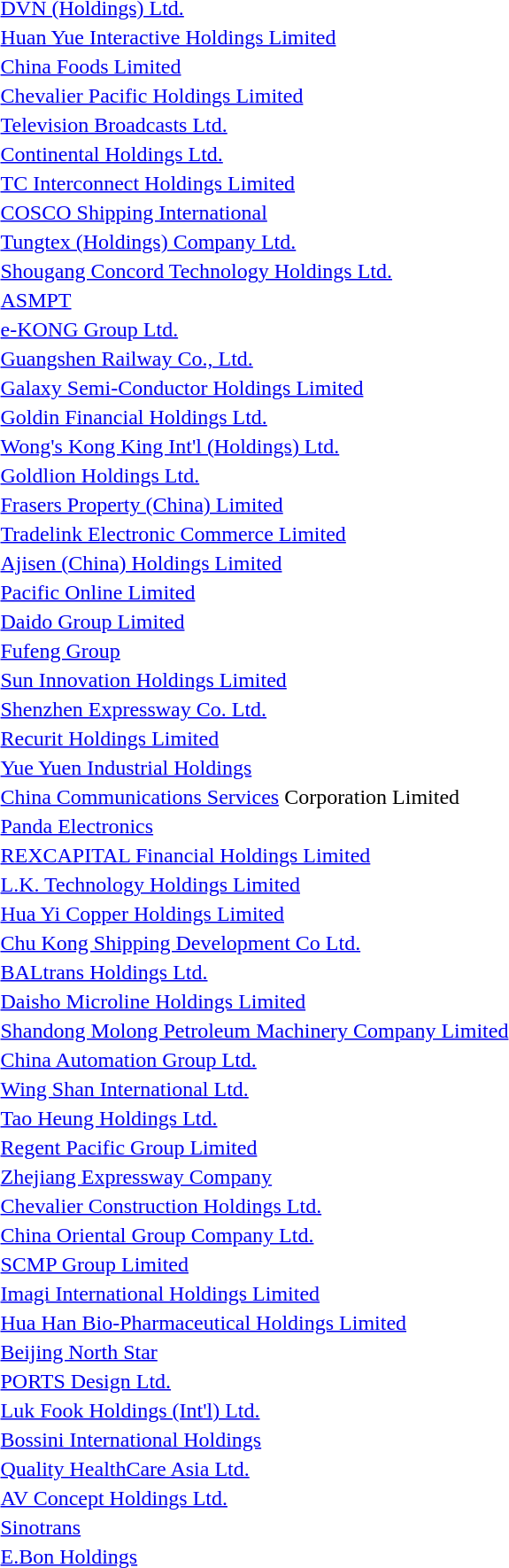<table>
<tr>
<td> <a href='#'>DVN (Holdings) Ltd.</a></td>
</tr>
<tr>
<td> <a href='#'>Huan Yue Interactive Holdings Limited</a></td>
</tr>
<tr>
<td> <a href='#'>China Foods Limited</a></td>
</tr>
<tr>
<td> <a href='#'>Chevalier Pacific Holdings Limited</a></td>
</tr>
<tr>
<td> <a href='#'>Television Broadcasts Ltd.</a></td>
</tr>
<tr>
<td> <a href='#'>Continental Holdings Ltd.</a></td>
</tr>
<tr>
<td> <a href='#'>TC Interconnect Holdings Limited</a></td>
</tr>
<tr>
<td> <a href='#'>COSCO Shipping International</a></td>
</tr>
<tr>
<td> <a href='#'>Tungtex (Holdings) Company Ltd.</a></td>
</tr>
<tr>
<td> <a href='#'>Shougang Concord Technology Holdings Ltd.</a></td>
</tr>
<tr>
<td> <a href='#'>ASMPT</a></td>
</tr>
<tr>
<td> <a href='#'>e-KONG Group Ltd.</a></td>
</tr>
<tr>
<td> <a href='#'>Guangshen Railway Co., Ltd.</a></td>
</tr>
<tr>
<td> <a href='#'>Galaxy Semi-Conductor Holdings Limited</a></td>
</tr>
<tr>
<td> <a href='#'>Goldin Financial Holdings Ltd.</a></td>
</tr>
<tr>
<td> <a href='#'>Wong's Kong King Int'l (Holdings) Ltd.</a></td>
</tr>
<tr>
<td> <a href='#'>Goldlion Holdings Ltd.</a></td>
</tr>
<tr>
<td> <a href='#'>Frasers Property (China) Limited</a></td>
</tr>
<tr>
<td> <a href='#'>Tradelink Electronic Commerce Limited</a></td>
</tr>
<tr>
<td> <a href='#'>Ajisen (China) Holdings Limited</a></td>
</tr>
<tr>
<td> <a href='#'>Pacific Online Limited</a></td>
</tr>
<tr>
<td> <a href='#'>Daido Group Limited</a></td>
</tr>
<tr>
<td> <a href='#'>Fufeng Group</a></td>
</tr>
<tr>
<td> <a href='#'>Sun Innovation Holdings Limited</a></td>
</tr>
<tr>
<td> <a href='#'>Shenzhen Expressway Co. Ltd.</a></td>
</tr>
<tr>
<td> <a href='#'>Recurit Holdings Limited</a></td>
</tr>
<tr>
<td> <a href='#'>Yue Yuen Industrial Holdings</a></td>
</tr>
<tr>
<td> <a href='#'>China Communications Services</a> Corporation Limited</td>
</tr>
<tr>
<td> <a href='#'>Panda Electronics</a></td>
</tr>
<tr>
<td> <a href='#'>REXCAPITAL Financial Holdings Limited</a></td>
</tr>
<tr>
<td> <a href='#'>L.K. Technology Holdings Limited</a></td>
</tr>
<tr>
<td> <a href='#'>Hua Yi Copper Holdings Limited</a></td>
</tr>
<tr>
<td> <a href='#'>Chu Kong Shipping Development Co Ltd.</a></td>
</tr>
<tr>
<td> <a href='#'>BALtrans Holdings Ltd.</a></td>
</tr>
<tr>
<td> <a href='#'>Daisho Microline Holdings Limited</a></td>
</tr>
<tr>
<td> <a href='#'>Shandong Molong Petroleum Machinery Company Limited</a></td>
</tr>
<tr>
<td> <a href='#'>China Automation Group Ltd.</a></td>
</tr>
<tr>
<td> <a href='#'>Wing Shan International Ltd.</a></td>
</tr>
<tr>
<td> <a href='#'>Tao Heung Holdings Ltd.</a></td>
</tr>
<tr>
<td> <a href='#'>Regent Pacific Group Limited</a></td>
</tr>
<tr>
<td> <a href='#'>Zhejiang Expressway Company</a></td>
</tr>
<tr>
<td> <a href='#'>Chevalier Construction Holdings Ltd.</a></td>
</tr>
<tr>
<td> <a href='#'>China Oriental Group Company Ltd.</a></td>
</tr>
<tr>
<td> <a href='#'>SCMP Group Limited</a></td>
</tr>
<tr>
<td> <a href='#'>Imagi International Holdings Limited</a></td>
</tr>
<tr>
<td> <a href='#'>Hua Han Bio-Pharmaceutical Holdings Limited</a></td>
</tr>
<tr>
<td> <a href='#'>Beijing North Star</a></td>
</tr>
<tr>
<td> <a href='#'>PORTS Design Ltd.</a></td>
</tr>
<tr>
<td> <a href='#'>Luk Fook Holdings (Int'l) Ltd.</a></td>
</tr>
<tr>
<td> <a href='#'>Bossini International Holdings</a></td>
</tr>
<tr>
<td> <a href='#'>Quality HealthCare Asia Ltd.</a></td>
</tr>
<tr>
<td> <a href='#'>AV Concept Holdings Ltd.</a></td>
</tr>
<tr>
<td> <a href='#'>Sinotrans</a></td>
</tr>
<tr>
<td> <a href='#'>E.Bon Holdings</a></td>
</tr>
</table>
